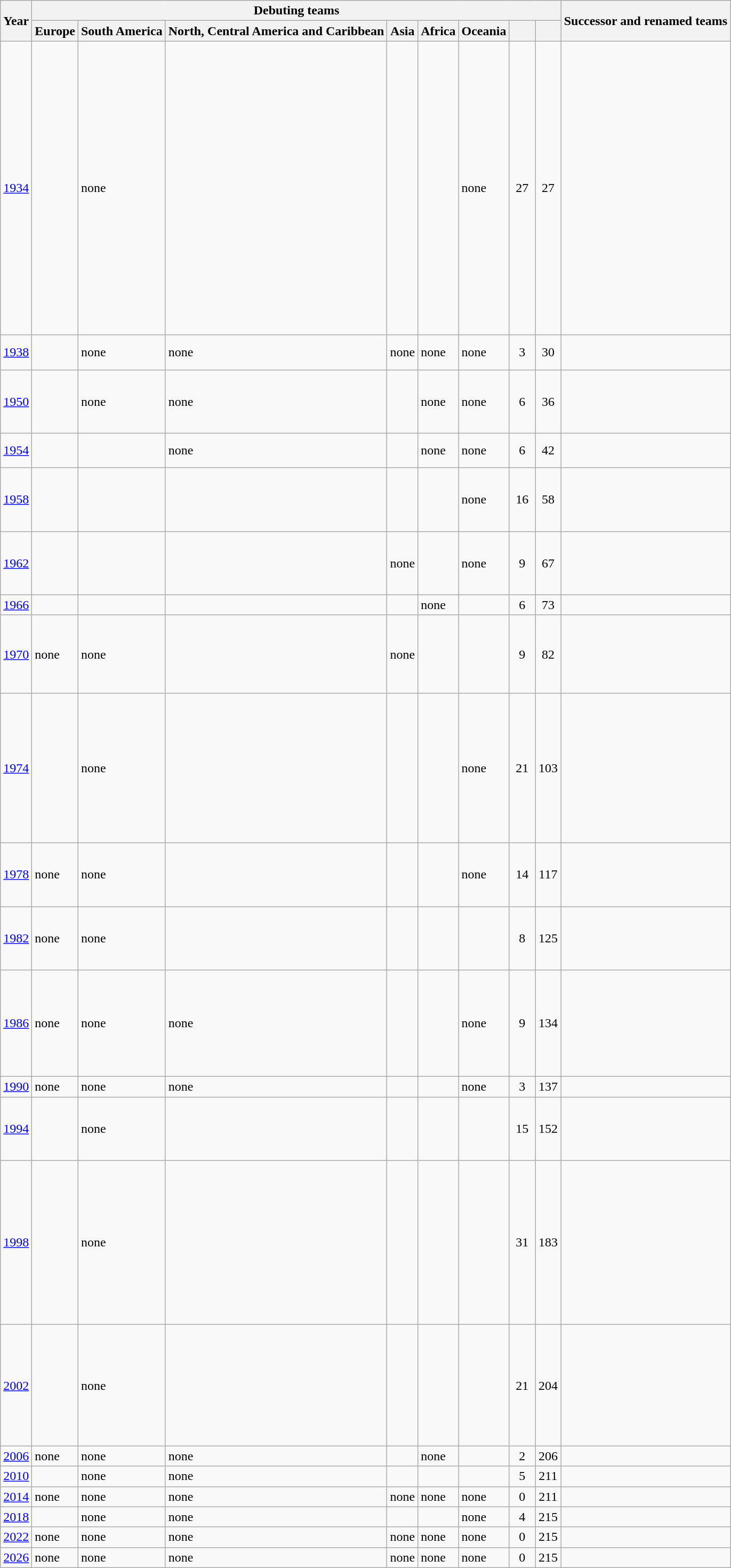<table class="wikitable" style="text-align: left;">
<tr>
<th rowspan=2>Year</th>
<th colspan=8>Debuting teams</th>
<th rowspan=2>Successor and renamed teams</th>
</tr>
<tr>
<th>Europe</th>
<th>South America</th>
<th>North, Central America and Caribbean</th>
<th>Asia</th>
<th>Africa</th>
<th>Oceania</th>
<th width=25></th>
<th width=25></th>
</tr>
<tr>
<td align=center><a href='#'>1934</a></td>
<td><br><br><br><br><br><br><br><br><br><br><br><br><br><br><br><br><br><br><br><br></td>
<td>none</td>
<td><br><br><br></td>
<td></td>
<td></td>
<td>none</td>
<td align=center>27</td>
<td align=center>27</td>
<td></td>
</tr>
<tr>
<td align=center><a href='#'>1938</a></td>
<td><br><br></td>
<td>none</td>
<td>none</td>
<td>none</td>
<td>none</td>
<td>none</td>
<td align=center>3</td>
<td align=center>30</td>
<td></td>
</tr>
<tr>
<td align=center><a href='#'>1950</a></td>
<td><br><br><br><br></td>
<td>none</td>
<td>none</td>
<td></td>
<td>none</td>
<td>none</td>
<td align=center>6</td>
<td align=center>36</td>
<td><br></td>
</tr>
<tr>
<td align=center><a href='#'>1954</a></td>
<td></td>
<td><br><br></td>
<td>none</td>
<td><br></td>
<td>none</td>
<td>none</td>
<td align=center>6</td>
<td align=center>42</td>
<td><br><br></td>
</tr>
<tr>
<td align=center><a href='#'>1958</a></td>
<td><br><br><br></td>
<td><br><br><br><br></td>
<td><br><br><br></td>
<td><br></td>
<td></td>
<td>none</td>
<td align=center>16</td>
<td align=center>58</td>
<td></td>
</tr>
<tr>
<td align=center><a href='#'>1962</a></td>
<td></td>
<td></td>
<td><br></td>
<td>none</td>
<td><br><br><br><br></td>
<td>none</td>
<td align=center>9</td>
<td align=center>67</td>
<td></td>
</tr>
<tr>
<td align=center><a href='#'>1966</a></td>
<td></td>
<td></td>
<td><br></td>
<td></td>
<td>none</td>
<td></td>
<td align=center>6</td>
<td align=center>73</td>
<td></td>
</tr>
<tr>
<td align=center><a href='#'>1970</a></td>
<td>none</td>
<td>none</td>
<td><br></td>
<td>none</td>
<td><br><br><br><br><br></td>
<td></td>
<td align=center>9</td>
<td align=center>82</td>
<td></td>
</tr>
<tr>
<td align=center><a href='#'>1974</a></td>
<td></td>
<td>none</td>
<td><br></td>
<td><br><br><br><br><br><br></td>
<td><br><br><br><br><br><br><br><br><br><br></td>
<td>none</td>
<td align=center>21</td>
<td align=center>103</td>
<td></td>
</tr>
<tr>
<td align=center><a href='#'>1978</a></td>
<td>none</td>
<td>none</td>
<td><br><br><br></td>
<td><br><br><br><br></td>
<td><br><br><br><br></td>
<td>none</td>
<td align=center>14</td>
<td align=center>117</td>
<td></td>
</tr>
<tr>
<td align=center><a href='#'>1982</a></td>
<td>none</td>
<td>none</td>
<td></td>
<td></td>
<td><br><br><br><br></td>
<td></td>
<td align=center>8</td>
<td align=center>125</td>
<td><br></td>
</tr>
<tr>
<td align=center><a href='#'>1986</a></td>
<td>none</td>
<td>none</td>
<td>none</td>
<td><br><br><br><br><br><br><br></td>
<td></td>
<td>none</td>
<td align=center>9</td>
<td align=center>134</td>
<td></td>
</tr>
<tr>
<td align=center><a href='#'>1990</a></td>
<td>none</td>
<td>none</td>
<td>none</td>
<td><br></td>
<td></td>
<td>none</td>
<td align=center>3</td>
<td align=center>137</td>
<td></td>
</tr>
<tr>
<td align=center><a href='#'>1994</a></td>
<td><br></td>
<td>none</td>
<td><br><br></td>
<td><br></td>
<td><br><br><br><br></td>
<td><br><br></td>
<td align=center>15</td>
<td align=center>152</td>
<td><br><br><br><br></td>
</tr>
<tr>
<td align=center><a href='#'>1998</a></td>
<td><br><br><br><br><br><br><br><br><br><br><br></td>
<td>none</td>
<td><br><br><br><br></td>
<td><br><br><br><br><br><br><br></td>
<td><br></td>
<td><br><br><br></td>
<td align=center>31</td>
<td align=center>183</td>
<td><br><br></td>
</tr>
<tr>
<td align=center><a href='#'>2002</a></td>
<td></td>
<td>none</td>
<td><br><br><br><br><br></td>
<td><br><br><br></td>
<td><br><br><br><br><br><br><br><br></td>
<td></td>
<td align=center>21</td>
<td align=center>204</td>
<td></td>
</tr>
<tr>
<td align=center><a href='#'>2006</a></td>
<td>none</td>
<td>none</td>
<td>none</td>
<td></td>
<td>none</td>
<td></td>
<td align=center>2</td>
<td align=center>206</td>
<td></td>
</tr>
<tr>
<td align=center><a href='#'>2010</a></td>
<td></td>
<td>none</td>
<td>none</td>
<td><br></td>
<td></td>
<td></td>
<td align=center>5</td>
<td align=center>211</td>
<td></td>
</tr>
<tr>
<td align=center><a href='#'>2014</a></td>
<td>none</td>
<td>none</td>
<td>none</td>
<td>none</td>
<td>none</td>
<td>none</td>
<td align=center>0</td>
<td align=center>211</td>
<td></td>
</tr>
<tr>
<td align=center><a href='#'>2018</a></td>
<td><br></td>
<td>none</td>
<td>none</td>
<td></td>
<td></td>
<td>none</td>
<td align=center>4</td>
<td align=center>215</td>
<td></td>
</tr>
<tr>
<td align=center><a href='#'>2022</a></td>
<td>none</td>
<td>none</td>
<td>none</td>
<td>none</td>
<td>none</td>
<td>none</td>
<td align=center>0</td>
<td align=center>215</td>
<td><br></td>
</tr>
<tr>
<td align=center><a href='#'>2026</a></td>
<td>none</td>
<td>none</td>
<td>none</td>
<td>none</td>
<td>none</td>
<td>none</td>
<td align=center>0</td>
<td align=center>215</td>
<td><br></td>
</tr>
</table>
